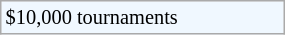<table class="wikitable" style="font-size:85%;" width=15%>
<tr bgcolor="#f0f8ff">
<td>$10,000 tournaments</td>
</tr>
</table>
